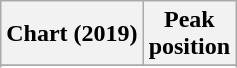<table class="wikitable sortable plainrowheaders" style="text-align:center">
<tr>
<th scope="col">Chart (2019)</th>
<th scope="col">Peak<br>position</th>
</tr>
<tr>
</tr>
<tr>
</tr>
<tr>
</tr>
<tr>
</tr>
<tr>
</tr>
<tr>
</tr>
</table>
